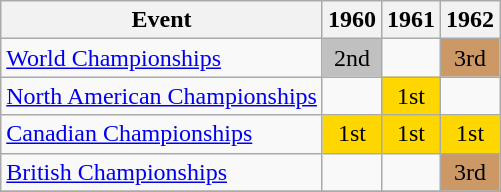<table class="wikitable">
<tr>
<th>Event</th>
<th>1960</th>
<th>1961</th>
<th>1962</th>
</tr>
<tr>
<td><a href='#'>World Championships</a></td>
<td align="center" bgcolor="silver">2nd</td>
<td></td>
<td align="center" bgcolor="#cc9966">3rd</td>
</tr>
<tr>
<td><a href='#'>North American Championships</a></td>
<td></td>
<td align="center" bgcolor="gold">1st</td>
<td></td>
</tr>
<tr>
<td><a href='#'>Canadian Championships</a></td>
<td align="center" bgcolor="gold">1st</td>
<td align="center" bgcolor="gold">1st</td>
<td align="center" bgcolor="gold">1st</td>
</tr>
<tr>
<td><a href='#'>British Championships</a></td>
<td></td>
<td></td>
<td align="center" bgcolor="#cc9966">3rd</td>
</tr>
<tr>
</tr>
</table>
